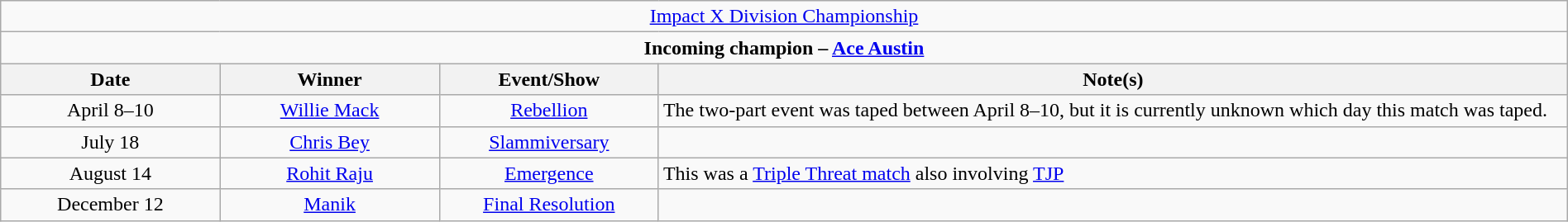<table class="wikitable" style="text-align:center; width:100%;">
<tr>
<td colspan="4" style="text-align: center;"><a href='#'>Impact X Division Championship</a></td>
</tr>
<tr>
<td colspan="4" style="text-align: center;"><strong>Incoming champion – <a href='#'>Ace Austin</a></strong></td>
</tr>
<tr>
<th width=14%>Date</th>
<th width=14%>Winner</th>
<th width=14%>Event/Show</th>
<th width=58%>Note(s)</th>
</tr>
<tr>
<td>April 8–10<br></td>
<td><a href='#'>Willie Mack</a></td>
<td><a href='#'>Rebellion</a><br></td>
<td style="text-align: left;">The two-part event was taped between April 8–10, but it is currently unknown which day this match was taped.</td>
</tr>
<tr>
<td>July 18</td>
<td><a href='#'>Chris Bey</a></td>
<td><a href='#'>Slammiversary</a></td>
<td></td>
</tr>
<tr>
<td>August 14<br></td>
<td><a href='#'>Rohit Raju</a></td>
<td><a href='#'>Emergence<br></a></td>
<td style="text-align: left;">This was a <a href='#'>Triple Threat match</a> also involving <a href='#'>TJP</a></td>
</tr>
<tr>
<td>December 12</td>
<td><a href='#'>Manik</a></td>
<td><a href='#'>Final Resolution</a></td>
<td></td>
</tr>
</table>
